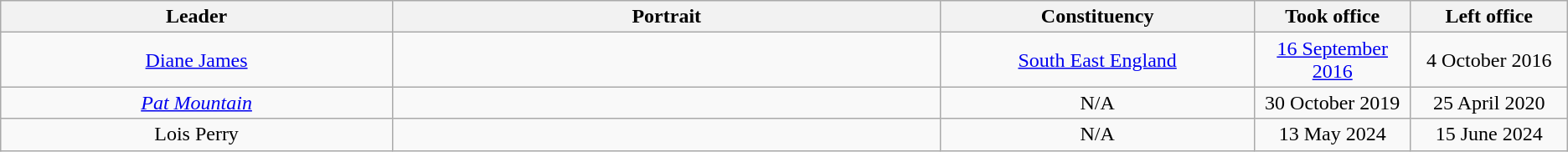<table class="wikitable" style="text-align:center">
<tr>
<th style="width:25%;">Leader<br></th>
<th width=60>Portrait</th>
<th style="width:20%;">Constituency</th>
<th style="width:10%;">Took office</th>
<th style="width:10%;">Left office</th>
</tr>
<tr>
<td><a href='#'>Diane James</a><br></td>
<td></td>
<td><a href='#'>South East England</a> </td>
<td><a href='#'>16 September 2016</a></td>
<td>4 October 2016</td>
</tr>
<tr>
<td><em><a href='#'>Pat Mountain</a></em><br></td>
<td></td>
<td>N/A</td>
<td>30 October 2019</td>
<td>25 April 2020</td>
</tr>
<tr>
<td>Lois Perry</td>
<td></td>
<td>N/A</td>
<td>13 May 2024</td>
<td>15 June 2024</td>
</tr>
</table>
